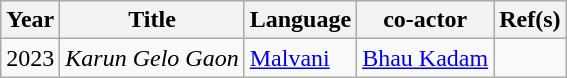<table class="wikitable sortable">
<tr>
<th>Year</th>
<th>Title</th>
<th>Language</th>
<th>co-actor</th>
<th>Ref(s)</th>
</tr>
<tr>
<td>2023</td>
<td><em>Karun Gelo Gaon</em></td>
<td><a href='#'>Malvani</a></td>
<td><a href='#'>Bhau Kadam</a></td>
<td></td>
</tr>
</table>
